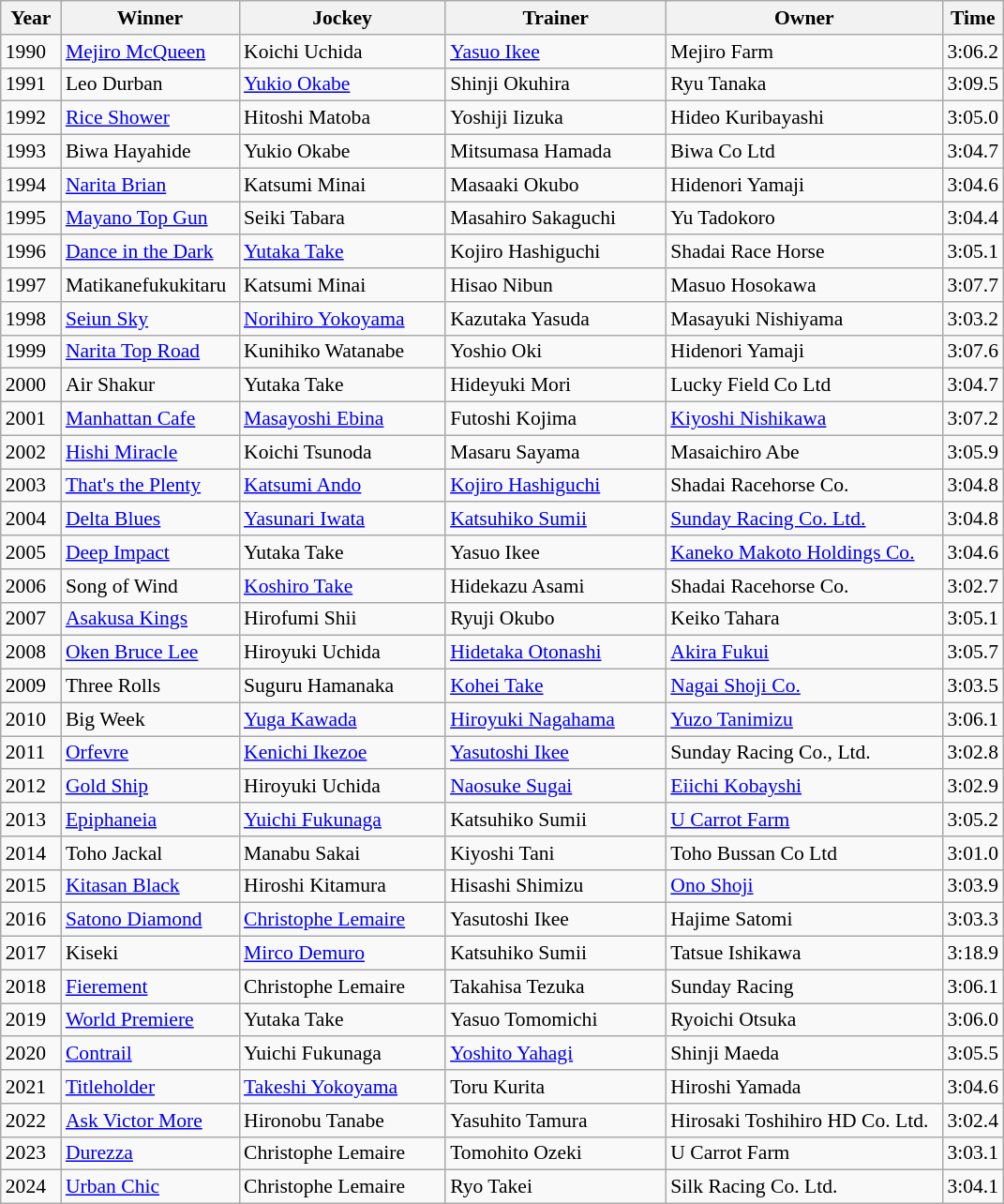<table class="wikitable sortable" style="font-size:90%">
<tr>
<th width="36px">Year<br></th>
<th width="120px">Winner<br></th>
<th width="140px">Jockey<br></th>
<th width="150px">Trainer<br></th>
<th width="190px">Owner<br></th>
<th>Time<br></th>
</tr>
<tr>
<td>1990</td>
<td><a href='#'>Mejiro McQueen</a></td>
<td>Koichi Uchida</td>
<td><a href='#'>Yasuo Ikee</a></td>
<td>Mejiro Farm</td>
<td>3:06.2</td>
</tr>
<tr>
<td>1991</td>
<td>Leo Durban</td>
<td><a href='#'>Yukio Okabe</a></td>
<td>Shinji Okuhira</td>
<td>Ryu Tanaka</td>
<td>3:09.5</td>
</tr>
<tr>
<td>1992</td>
<td><a href='#'>Rice Shower</a></td>
<td>Hitoshi Matoba</td>
<td>Yoshiji Iizuka</td>
<td>Hideo Kuribayashi</td>
<td>3:05.0</td>
</tr>
<tr>
<td>1993</td>
<td>Biwa Hayahide</td>
<td>Yukio Okabe</td>
<td>Mitsumasa Hamada</td>
<td>Biwa Co Ltd</td>
<td>3:04.7</td>
</tr>
<tr>
<td>1994</td>
<td><a href='#'>Narita Brian</a></td>
<td>Katsumi Minai</td>
<td>Masaaki Okubo</td>
<td>Hidenori Yamaji</td>
<td>3:04.6</td>
</tr>
<tr>
<td>1995</td>
<td><a href='#'>Mayano Top Gun</a></td>
<td>Seiki Tabara</td>
<td>Masahiro Sakaguchi</td>
<td>Yu Tadokoro</td>
<td>3:04.4</td>
</tr>
<tr>
<td>1996</td>
<td><a href='#'>Dance in the Dark</a></td>
<td><a href='#'>Yutaka Take</a></td>
<td>Kojiro Hashiguchi</td>
<td>Shadai Race Horse</td>
<td>3:05.1</td>
</tr>
<tr>
<td>1997</td>
<td>Matikanefukukitaru</td>
<td>Katsumi Minai</td>
<td>Hisao Nibun</td>
<td>Masuo Hosokawa</td>
<td>3:07.7</td>
</tr>
<tr>
<td>1998</td>
<td><a href='#'>Seiun Sky</a></td>
<td><a href='#'>Norihiro Yokoyama</a></td>
<td>Kazutaka Yasuda</td>
<td>Masayuki Nishiyama</td>
<td>3:03.2</td>
</tr>
<tr>
<td>1999</td>
<td><a href='#'>Narita Top Road</a></td>
<td>Kunihiko Watanabe</td>
<td>Yoshio Oki</td>
<td>Hidenori Yamaji</td>
<td>3:07.6</td>
</tr>
<tr>
<td>2000</td>
<td>Air Shakur</td>
<td>Yutaka Take</td>
<td>Hideyuki Mori</td>
<td>Lucky Field Co Ltd</td>
<td>3:04.7</td>
</tr>
<tr>
<td>2001</td>
<td><a href='#'>Manhattan Cafe</a></td>
<td><a href='#'>Masayoshi Ebina</a></td>
<td>Futoshi Kojima</td>
<td><a href='#'>Kiyoshi Nishikawa</a></td>
<td>3:07.2</td>
</tr>
<tr>
<td>2002</td>
<td><a href='#'>Hishi Miracle</a></td>
<td>Koichi Tsunoda</td>
<td>Masaru Sayama</td>
<td>Masaichiro Abe</td>
<td>3:05.9</td>
</tr>
<tr>
<td>2003</td>
<td><a href='#'>That's the Plenty</a></td>
<td><a href='#'>Katsumi Ando</a></td>
<td><a href='#'>Kojiro Hashiguchi</a></td>
<td>Shadai Racehorse Co.</td>
<td>3:04.8</td>
</tr>
<tr>
<td>2004</td>
<td><a href='#'>Delta Blues</a></td>
<td><a href='#'>Yasunari Iwata</a></td>
<td><a href='#'>Katsuhiko Sumii</a></td>
<td><a href='#'>Sunday Racing Co. Ltd.</a></td>
<td>3:04.8</td>
</tr>
<tr>
<td>2005</td>
<td><a href='#'>Deep Impact</a></td>
<td>Yutaka Take</td>
<td>Yasuo Ikee</td>
<td><a href='#'>Kaneko Makoto Holdings Co.</a></td>
<td>3:04.6</td>
</tr>
<tr>
<td>2006</td>
<td>Song of Wind</td>
<td><a href='#'>Koshiro Take</a></td>
<td>Hidekazu Asami</td>
<td>Shadai Racehorse Co.</td>
<td>3:02.7</td>
</tr>
<tr>
<td>2007</td>
<td><a href='#'>Asakusa Kings</a></td>
<td>Hirofumi Shii</td>
<td>Ryuji Okubo</td>
<td>Keiko Tahara</td>
<td>3:05.1</td>
</tr>
<tr>
<td>2008</td>
<td><a href='#'>Oken Bruce Lee</a></td>
<td>Hiroyuki Uchida</td>
<td><a href='#'>Hidetaka Otonashi</a></td>
<td><a href='#'>Akira Fukui</a></td>
<td>3:05.7</td>
</tr>
<tr>
<td>2009</td>
<td>Three Rolls</td>
<td>Suguru Hamanaka</td>
<td><a href='#'>Kohei Take</a></td>
<td><a href='#'>Nagai Shoji Co.</a></td>
<td>3:03.5</td>
</tr>
<tr>
<td>2010</td>
<td>Big Week</td>
<td><a href='#'>Yuga Kawada</a></td>
<td><a href='#'>Hiroyuki Nagahama</a></td>
<td><a href='#'>Yuzo Tanimizu</a></td>
<td>3:06.1</td>
</tr>
<tr>
<td>2011</td>
<td><a href='#'>Orfevre</a></td>
<td><a href='#'>Kenichi Ikezoe</a></td>
<td><a href='#'>Yasutoshi Ikee</a></td>
<td>Sunday Racing Co., Ltd.</td>
<td>3:02.8</td>
</tr>
<tr>
<td>2012</td>
<td><a href='#'>Gold Ship</a></td>
<td>Hiroyuki Uchida</td>
<td><a href='#'>Naosuke Sugai</a></td>
<td><a href='#'>Eiichi Kobayshi</a></td>
<td>3:02.9</td>
</tr>
<tr>
<td>2013</td>
<td><a href='#'>Epiphaneia</a></td>
<td><a href='#'>Yuichi Fukunaga</a></td>
<td>Katsuhiko Sumii</td>
<td><a href='#'>U Carrot Farm</a></td>
<td>3:05.2</td>
</tr>
<tr>
<td>2014</td>
<td>Toho Jackal</td>
<td>Manabu Sakai</td>
<td>Kiyoshi Tani</td>
<td>Toho Bussan Co Ltd</td>
<td>3:01.0</td>
</tr>
<tr>
<td>2015</td>
<td><a href='#'>Kitasan Black</a></td>
<td>Hiroshi Kitamura</td>
<td>Hisashi Shimizu</td>
<td><a href='#'>Ono Shoji</a></td>
<td>3:03.9</td>
</tr>
<tr>
<td>2016</td>
<td><a href='#'>Satono Diamond</a></td>
<td><a href='#'>Christophe Lemaire</a></td>
<td>Yasutoshi Ikee</td>
<td>Hajime Satomi</td>
<td>3:03.3</td>
</tr>
<tr>
<td>2017</td>
<td>Kiseki</td>
<td><a href='#'>Mirco Demuro</a></td>
<td>Katsuhiko Sumii</td>
<td>Tatsue Ishikawa</td>
<td>3:18.9</td>
</tr>
<tr>
<td>2018</td>
<td><a href='#'>Fierement</a></td>
<td>Christophe Lemaire</td>
<td>Takahisa Tezuka</td>
<td>Sunday Racing</td>
<td>3:06.1</td>
</tr>
<tr>
<td>2019</td>
<td><a href='#'>World Premiere</a></td>
<td>Yutaka Take</td>
<td>Yasuo Tomomichi</td>
<td>Ryoichi Otsuka</td>
<td>3:06.0</td>
</tr>
<tr>
<td>2020</td>
<td><a href='#'>Contrail</a></td>
<td>Yuichi Fukunaga</td>
<td><a href='#'>Yoshito Yahagi</a></td>
<td>Shinji Maeda</td>
<td>3:05.5</td>
</tr>
<tr>
<td>2021</td>
<td><a href='#'>Titleholder</a></td>
<td><a href='#'>Takeshi Yokoyama</a></td>
<td>Toru Kurita</td>
<td>Hiroshi Yamada</td>
<td>3:04.6</td>
</tr>
<tr>
<td>2022</td>
<td><a href='#'>Ask Victor More</a></td>
<td>Hironobu Tanabe</td>
<td>Yasuhito Tamura</td>
<td>Hirosaki Toshihiro HD Co. Ltd.</td>
<td>3:02.4</td>
</tr>
<tr>
<td>2023</td>
<td><a href='#'>Durezza</a></td>
<td>Christophe Lemaire</td>
<td>Tomohito Ozeki</td>
<td>U Carrot Farm</td>
<td>3:03.1</td>
</tr>
<tr>
<td>2024</td>
<td><a href='#'>Urban Chic</a></td>
<td>Christophe Lemaire</td>
<td>Ryo Takei</td>
<td>Silk Racing Co. Ltd.</td>
<td>3:04.1</td>
</tr>
</table>
